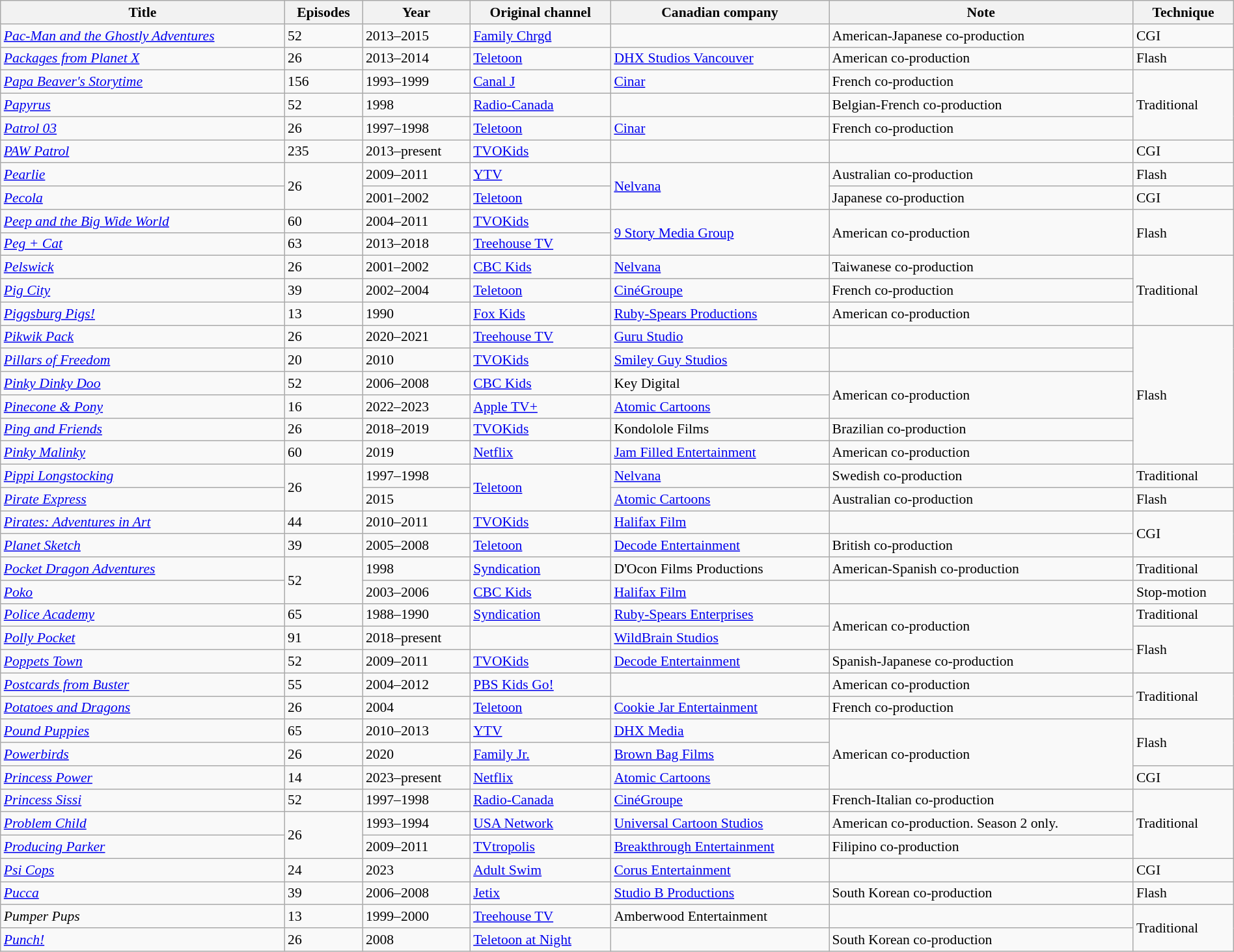<table class="wikitable sortable" style="text-align: left; font-size:90%; width:100%;">
<tr>
<th>Title</th>
<th>Episodes</th>
<th>Year</th>
<th>Original channel</th>
<th>Canadian company</th>
<th>Note</th>
<th>Technique</th>
</tr>
<tr>
<td><em><a href='#'>Pac-Man and the Ghostly Adventures</a></em></td>
<td>52</td>
<td>2013–2015</td>
<td><a href='#'>Family Chrgd</a></td>
<td></td>
<td>American-Japanese co-production</td>
<td>CGI</td>
</tr>
<tr>
<td><em><a href='#'>Packages from Planet X</a></em></td>
<td>26</td>
<td>2013–2014</td>
<td><a href='#'>Teletoon</a></td>
<td><a href='#'>DHX Studios Vancouver</a></td>
<td>American co-production</td>
<td>Flash</td>
</tr>
<tr>
<td><em><a href='#'>Papa Beaver's Storytime</a></em></td>
<td>156</td>
<td>1993–1999</td>
<td><a href='#'>Canal J</a></td>
<td><a href='#'>Cinar</a></td>
<td>French co-production</td>
<td rowspan="3">Traditional</td>
</tr>
<tr>
<td><em><a href='#'>Papyrus</a></em></td>
<td>52</td>
<td>1998</td>
<td><a href='#'>Radio-Canada</a></td>
<td></td>
<td>Belgian-French co-production</td>
</tr>
<tr>
<td><em><a href='#'>Patrol 03</a></em></td>
<td>26</td>
<td>1997–1998</td>
<td><a href='#'>Teletoon</a></td>
<td><a href='#'>Cinar</a></td>
<td>French co-production</td>
</tr>
<tr>
<td><em><a href='#'>PAW Patrol</a></em></td>
<td>235</td>
<td>2013–present</td>
<td><a href='#'>TVOKids</a></td>
<td></td>
<td></td>
<td>CGI</td>
</tr>
<tr>
<td><em><a href='#'>Pearlie</a></em></td>
<td rowspan="2">26</td>
<td>2009–2011</td>
<td><a href='#'>YTV</a></td>
<td rowspan="2"><a href='#'>Nelvana</a></td>
<td>Australian co-production</td>
<td>Flash</td>
</tr>
<tr>
<td><em><a href='#'>Pecola</a></em></td>
<td>2001–2002</td>
<td><a href='#'>Teletoon</a></td>
<td>Japanese co-production</td>
<td>CGI</td>
</tr>
<tr>
<td><em><a href='#'>Peep and the Big Wide World</a></em></td>
<td>60</td>
<td>2004–2011</td>
<td><a href='#'>TVOKids</a></td>
<td rowspan="2"><a href='#'>9 Story Media Group</a></td>
<td rowspan="2">American co-production</td>
<td rowspan="2">Flash</td>
</tr>
<tr>
<td><em><a href='#'>Peg + Cat</a></em></td>
<td>63</td>
<td>2013–2018</td>
<td><a href='#'>Treehouse TV</a></td>
</tr>
<tr>
<td><em><a href='#'>Pelswick</a></em></td>
<td>26</td>
<td>2001–2002</td>
<td><a href='#'>CBC Kids</a></td>
<td><a href='#'>Nelvana</a></td>
<td>Taiwanese co-production</td>
<td rowspan="3">Traditional</td>
</tr>
<tr>
<td><em><a href='#'>Pig City</a></em></td>
<td>39</td>
<td>2002–2004</td>
<td><a href='#'>Teletoon</a></td>
<td><a href='#'>CinéGroupe</a></td>
<td>French co-production</td>
</tr>
<tr>
<td><em><a href='#'>Piggsburg Pigs!</a></em></td>
<td>13</td>
<td>1990</td>
<td><a href='#'>Fox Kids</a></td>
<td><a href='#'>Ruby-Spears Productions</a></td>
<td>American co-production</td>
</tr>
<tr>
<td><em><a href='#'>Pikwik Pack</a></em></td>
<td>26</td>
<td>2020–2021</td>
<td><a href='#'>Treehouse TV</a></td>
<td><a href='#'>Guru Studio</a></td>
<td></td>
<td rowspan="6">Flash</td>
</tr>
<tr>
<td><em><a href='#'>Pillars of Freedom</a></em></td>
<td>20</td>
<td>2010</td>
<td><a href='#'>TVOKids</a></td>
<td><a href='#'>Smiley Guy Studios</a></td>
<td></td>
</tr>
<tr>
<td><em><a href='#'>Pinky Dinky Doo</a></em></td>
<td>52</td>
<td>2006–2008</td>
<td><a href='#'>CBC Kids</a></td>
<td>Key Digital</td>
<td rowspan="2">American co-production</td>
</tr>
<tr>
<td><em><a href='#'>Pinecone & Pony</a></em></td>
<td>16</td>
<td>2022–2023</td>
<td><a href='#'>Apple TV+</a></td>
<td><a href='#'>Atomic Cartoons</a></td>
</tr>
<tr>
<td><em><a href='#'>Ping and Friends</a></em></td>
<td>26</td>
<td>2018–2019</td>
<td><a href='#'>TVOKids</a></td>
<td>Kondolole Films</td>
<td>Brazilian co-production</td>
</tr>
<tr>
<td><em><a href='#'>Pinky Malinky</a></em></td>
<td>60</td>
<td>2019</td>
<td><a href='#'>Netflix</a></td>
<td><a href='#'>Jam Filled Entertainment</a></td>
<td>American co-production</td>
</tr>
<tr>
<td><em><a href='#'>Pippi Longstocking</a></em></td>
<td rowspan="2">26</td>
<td>1997–1998</td>
<td rowspan="2"><a href='#'>Teletoon</a></td>
<td><a href='#'>Nelvana</a></td>
<td>Swedish co-production</td>
<td>Traditional</td>
</tr>
<tr>
<td><em><a href='#'>Pirate Express</a></em></td>
<td>2015</td>
<td><a href='#'>Atomic Cartoons</a></td>
<td>Australian co-production</td>
<td>Flash</td>
</tr>
<tr>
<td><em><a href='#'>Pirates: Adventures in Art</a></em></td>
<td>44</td>
<td>2010–2011</td>
<td><a href='#'>TVOKids</a></td>
<td><a href='#'>Halifax Film</a></td>
<td></td>
<td rowspan="2">CGI</td>
</tr>
<tr>
<td><em><a href='#'>Planet Sketch</a></em></td>
<td>39</td>
<td>2005–2008</td>
<td><a href='#'>Teletoon</a></td>
<td><a href='#'>Decode Entertainment</a></td>
<td>British co-production</td>
</tr>
<tr>
<td><em><a href='#'>Pocket Dragon Adventures</a></em></td>
<td rowspan="2">52</td>
<td>1998</td>
<td><a href='#'>Syndication</a></td>
<td>D'Ocon Films Productions</td>
<td>American-Spanish co-production</td>
<td>Traditional</td>
</tr>
<tr>
<td><em><a href='#'>Poko</a></em></td>
<td>2003–2006</td>
<td><a href='#'>CBC Kids</a></td>
<td><a href='#'>Halifax Film</a></td>
<td></td>
<td>Stop-motion</td>
</tr>
<tr>
<td><em><a href='#'>Police Academy</a></em></td>
<td>65</td>
<td>1988–1990</td>
<td><a href='#'>Syndication</a></td>
<td><a href='#'>Ruby-Spears Enterprises</a></td>
<td rowspan="2">American co-production</td>
<td>Traditional</td>
</tr>
<tr>
<td><em><a href='#'>Polly Pocket</a></em></td>
<td>91</td>
<td>2018–present</td>
<td></td>
<td><a href='#'>WildBrain Studios</a></td>
<td rowspan="2">Flash</td>
</tr>
<tr>
<td><em><a href='#'>Poppets Town</a></em></td>
<td>52</td>
<td>2009–2011</td>
<td><a href='#'>TVOKids</a></td>
<td><a href='#'>Decode Entertainment</a></td>
<td>Spanish-Japanese co-production</td>
</tr>
<tr>
<td><em><a href='#'>Postcards from Buster</a></em></td>
<td>55</td>
<td>2004–2012</td>
<td><a href='#'>PBS Kids Go!</a></td>
<td></td>
<td>American co-production</td>
<td rowspan="2">Traditional</td>
</tr>
<tr>
<td><em><a href='#'>Potatoes and Dragons</a></em></td>
<td>26</td>
<td>2004</td>
<td><a href='#'>Teletoon</a></td>
<td><a href='#'>Cookie Jar Entertainment</a></td>
<td>French co-production</td>
</tr>
<tr>
<td><em><a href='#'>Pound Puppies</a></em></td>
<td>65</td>
<td>2010–2013</td>
<td><a href='#'>YTV</a></td>
<td><a href='#'>DHX Media</a></td>
<td rowspan="3">American co-production</td>
<td rowspan="2">Flash</td>
</tr>
<tr>
<td><em><a href='#'>Powerbirds</a></em></td>
<td>26</td>
<td>2020</td>
<td><a href='#'>Family Jr.</a></td>
<td><a href='#'>Brown Bag Films</a></td>
</tr>
<tr>
<td><em><a href='#'>Princess Power</a></em></td>
<td>14</td>
<td>2023–present</td>
<td><a href='#'>Netflix</a></td>
<td><a href='#'>Atomic Cartoons</a></td>
<td>CGI</td>
</tr>
<tr>
<td><em><a href='#'>Princess Sissi</a></em></td>
<td>52</td>
<td>1997–1998</td>
<td><a href='#'>Radio-Canada</a></td>
<td><a href='#'>CinéGroupe</a></td>
<td>French-Italian co-production</td>
<td rowspan="3">Traditional</td>
</tr>
<tr>
<td><em><a href='#'>Problem Child</a></em></td>
<td rowspan="2">26</td>
<td>1993–1994</td>
<td><a href='#'>USA Network</a></td>
<td><a href='#'>Universal Cartoon Studios</a></td>
<td>American co-production. Season 2 only.</td>
</tr>
<tr>
<td><em><a href='#'>Producing Parker</a></em></td>
<td>2009–2011</td>
<td><a href='#'>TVtropolis</a></td>
<td><a href='#'>Breakthrough Entertainment</a></td>
<td>Filipino co-production</td>
</tr>
<tr>
<td><em><a href='#'>Psi Cops</a></em></td>
<td>24</td>
<td>2023</td>
<td><a href='#'>Adult Swim</a></td>
<td><a href='#'>Corus Entertainment</a></td>
<td></td>
<td>CGI</td>
</tr>
<tr>
<td><em><a href='#'>Pucca</a></em></td>
<td>39</td>
<td>2006–2008</td>
<td><a href='#'>Jetix</a></td>
<td><a href='#'>Studio B Productions</a></td>
<td>South Korean co-production</td>
<td>Flash</td>
</tr>
<tr>
<td><em>Pumper Pups</em></td>
<td>13</td>
<td>1999–2000</td>
<td><a href='#'>Treehouse TV</a></td>
<td>Amberwood Entertainment</td>
<td></td>
<td rowspan="2">Traditional</td>
</tr>
<tr>
<td><em><a href='#'>Punch!</a></em></td>
<td>26</td>
<td>2008</td>
<td><a href='#'>Teletoon at Night</a></td>
<td></td>
<td>South Korean co-production</td>
</tr>
</table>
